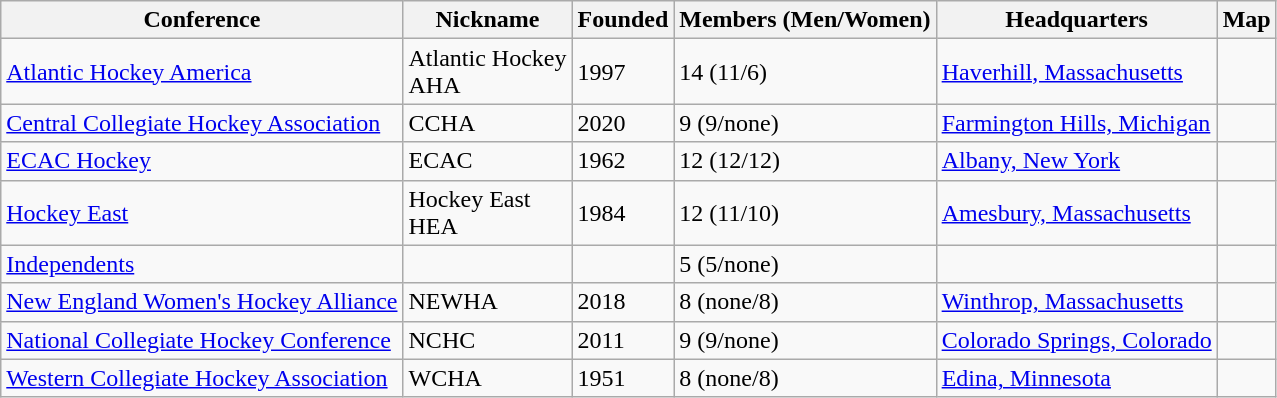<table class="wikitable sortable">
<tr>
<th>Conference</th>
<th>Nickname</th>
<th>Founded</th>
<th>Members (Men/Women)</th>
<th>Headquarters</th>
<th>Map</th>
</tr>
<tr>
<td><a href='#'>Atlantic Hockey America</a></td>
<td>Atlantic Hockey<br>AHA</td>
<td>1997</td>
<td>14 (11/6)</td>
<td><a href='#'>Haverhill, Massachusetts</a></td>
<td></td>
</tr>
<tr>
<td><a href='#'>Central Collegiate Hockey Association</a></td>
<td>CCHA</td>
<td>2020</td>
<td>9 (9/none)</td>
<td><a href='#'>Farmington Hills, Michigan</a></td>
<td></td>
</tr>
<tr>
<td><a href='#'>ECAC Hockey</a></td>
<td>ECAC</td>
<td>1962</td>
<td>12 (12/12)</td>
<td><a href='#'>Albany, New York</a></td>
<td></td>
</tr>
<tr>
<td><a href='#'>Hockey East</a></td>
<td>Hockey East<br>HEA</td>
<td>1984</td>
<td>12 (11/10)</td>
<td><a href='#'>Amesbury, Massachusetts</a></td>
<td></td>
</tr>
<tr>
<td><a href='#'>Independents</a></td>
<td></td>
<td></td>
<td>5 (5/none)</td>
<td></td>
<td></td>
</tr>
<tr>
<td><a href='#'>New England Women's Hockey Alliance</a></td>
<td>NEWHA</td>
<td>2018</td>
<td>8 (none/8)</td>
<td><a href='#'>Winthrop, Massachusetts</a></td>
<td></td>
</tr>
<tr>
<td><a href='#'>National Collegiate Hockey Conference</a></td>
<td>NCHC</td>
<td>2011</td>
<td>9 (9/none)</td>
<td><a href='#'>Colorado Springs, Colorado</a></td>
<td></td>
</tr>
<tr>
<td><a href='#'>Western Collegiate Hockey Association</a></td>
<td>WCHA</td>
<td>1951</td>
<td>8 (none/8)</td>
<td><a href='#'>Edina, Minnesota</a></td>
<td></td>
</tr>
</table>
